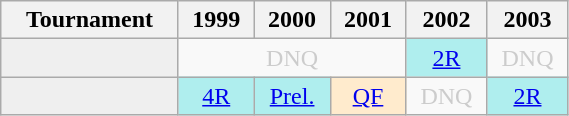<table class="wikitable" style="width:30%; margin:0">
<tr>
<th>Tournament</th>
<th>1999</th>
<th>2000</th>
<th>2001</th>
<th>2002</th>
<th>2003</th>
</tr>
<tr>
<td style="background:#efefef;"></td>
<td colspan="3" style="text-align:center; color:#ccc;">DNQ</td>
<td style="text-align:center; background:#afeeee;"><a href='#'>2R</a></td>
<td style="text-align:center; color:#ccc;">DNQ</td>
</tr>
<tr>
<td style="background:#efefef;"></td>
<td style="text-align:center; background:#afeeee;"><a href='#'>4R</a></td>
<td style="text-align:center; background:#afeeee;"><a href='#'>Prel.</a></td>
<td style="text-align:center; background:#ffebcd;"><a href='#'>QF</a></td>
<td style="text-align:center; color:#ccc;">DNQ</td>
<td style="text-align:center; background:#afeeee;"><a href='#'>2R</a></td>
</tr>
</table>
